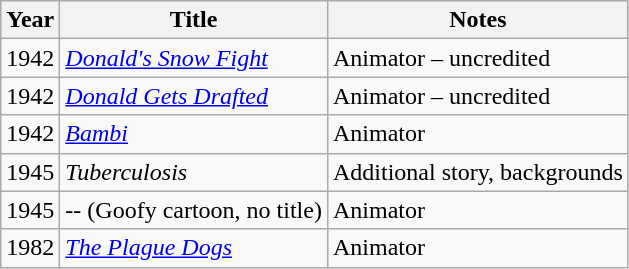<table class="wikitable">
<tr>
<th>Year</th>
<th>Title</th>
<th>Notes</th>
</tr>
<tr>
<td>1942</td>
<td><em><a href='#'>Donald's Snow Fight</a></em></td>
<td>Animator – uncredited</td>
</tr>
<tr>
<td>1942</td>
<td><em><a href='#'>Donald Gets Drafted</a></em></td>
<td>Animator – uncredited</td>
</tr>
<tr>
<td>1942</td>
<td><em><a href='#'>Bambi</a></em></td>
<td>Animator</td>
</tr>
<tr>
<td>1945</td>
<td><em>Tuberculosis</em></td>
<td>Additional story, backgrounds</td>
</tr>
<tr>
<td>1945</td>
<td>-- (Goofy cartoon, no title)</td>
<td>Animator</td>
</tr>
<tr>
<td>1982</td>
<td><em><a href='#'>The Plague Dogs</a></em></td>
<td>Animator</td>
</tr>
</table>
